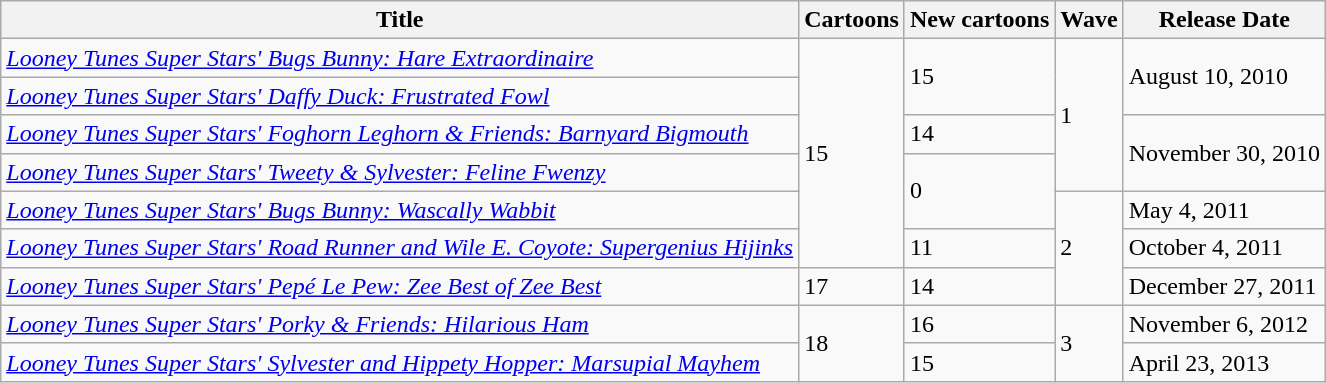<table class="wikitable sortable">
<tr>
<th>Title</th>
<th>Cartoons</th>
<th>New cartoons</th>
<th>Wave</th>
<th>Release Date</th>
</tr>
<tr>
<td><em><a href='#'>Looney Tunes Super Stars' Bugs Bunny: Hare Extraordinaire</a></em></td>
<td rowspan="6">15</td>
<td rowspan="2">15</td>
<td rowspan="4">1</td>
<td rowspan="2">August 10, 2010</td>
</tr>
<tr>
<td><em><a href='#'>Looney Tunes Super Stars' Daffy Duck: Frustrated Fowl</a></em></td>
</tr>
<tr>
<td><em><a href='#'>Looney Tunes Super Stars' Foghorn Leghorn & Friends: Barnyard Bigmouth</a></em></td>
<td>14</td>
<td rowspan="2">November 30, 2010</td>
</tr>
<tr>
<td><em><a href='#'>Looney Tunes Super Stars' Tweety & Sylvester: Feline Fwenzy</a></em></td>
<td rowspan="2">0</td>
</tr>
<tr>
<td><em><a href='#'>Looney Tunes Super Stars' Bugs Bunny: Wascally Wabbit</a></em></td>
<td rowspan="3">2</td>
<td>May 4, 2011</td>
</tr>
<tr>
<td><em><a href='#'>Looney Tunes Super Stars' Road Runner and Wile E. Coyote: Supergenius Hijinks</a></em></td>
<td>11</td>
<td>October 4, 2011</td>
</tr>
<tr>
<td><em><a href='#'>Looney Tunes Super Stars' Pepé Le Pew: Zee Best of Zee Best</a></em></td>
<td>17</td>
<td>14</td>
<td>December 27, 2011</td>
</tr>
<tr>
<td><em><a href='#'>Looney Tunes Super Stars' Porky & Friends: Hilarious Ham</a></em></td>
<td rowspan="2">18</td>
<td>16</td>
<td rowspan="2">3</td>
<td>November 6, 2012</td>
</tr>
<tr>
<td><em><a href='#'>Looney Tunes Super Stars' Sylvester and Hippety Hopper: Marsupial Mayhem</a></em></td>
<td>15</td>
<td>April 23, 2013</td>
</tr>
</table>
